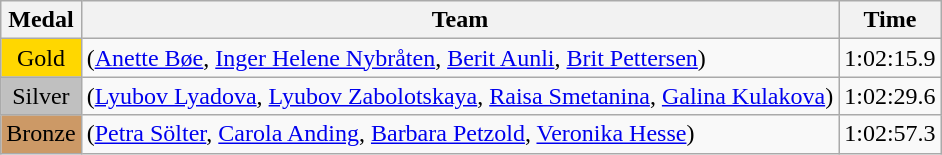<table class="wikitable">
<tr>
<th>Medal</th>
<th>Team</th>
<th>Time</th>
</tr>
<tr>
<td style="text-align:center;background-color:gold;">Gold</td>
<td> (<a href='#'>Anette Bøe</a>, <a href='#'>Inger Helene Nybråten</a>, <a href='#'>Berit Aunli</a>, <a href='#'>Brit Pettersen</a>)</td>
<td>1:02:15.9</td>
</tr>
<tr>
<td style="text-align:center;background-color:silver;">Silver</td>
<td> (<a href='#'>Lyubov Lyadova</a>, <a href='#'>Lyubov Zabolotskaya</a>, <a href='#'>Raisa Smetanina</a>, <a href='#'>Galina Kulakova</a>)</td>
<td>1:02:29.6</td>
</tr>
<tr>
<td style="text-align:center;background-color:#CC9966;">Bronze</td>
<td> (<a href='#'>Petra Sölter</a>, <a href='#'>Carola Anding</a>, <a href='#'>Barbara Petzold</a>, <a href='#'>Veronika Hesse</a>)</td>
<td>1:02:57.3</td>
</tr>
</table>
